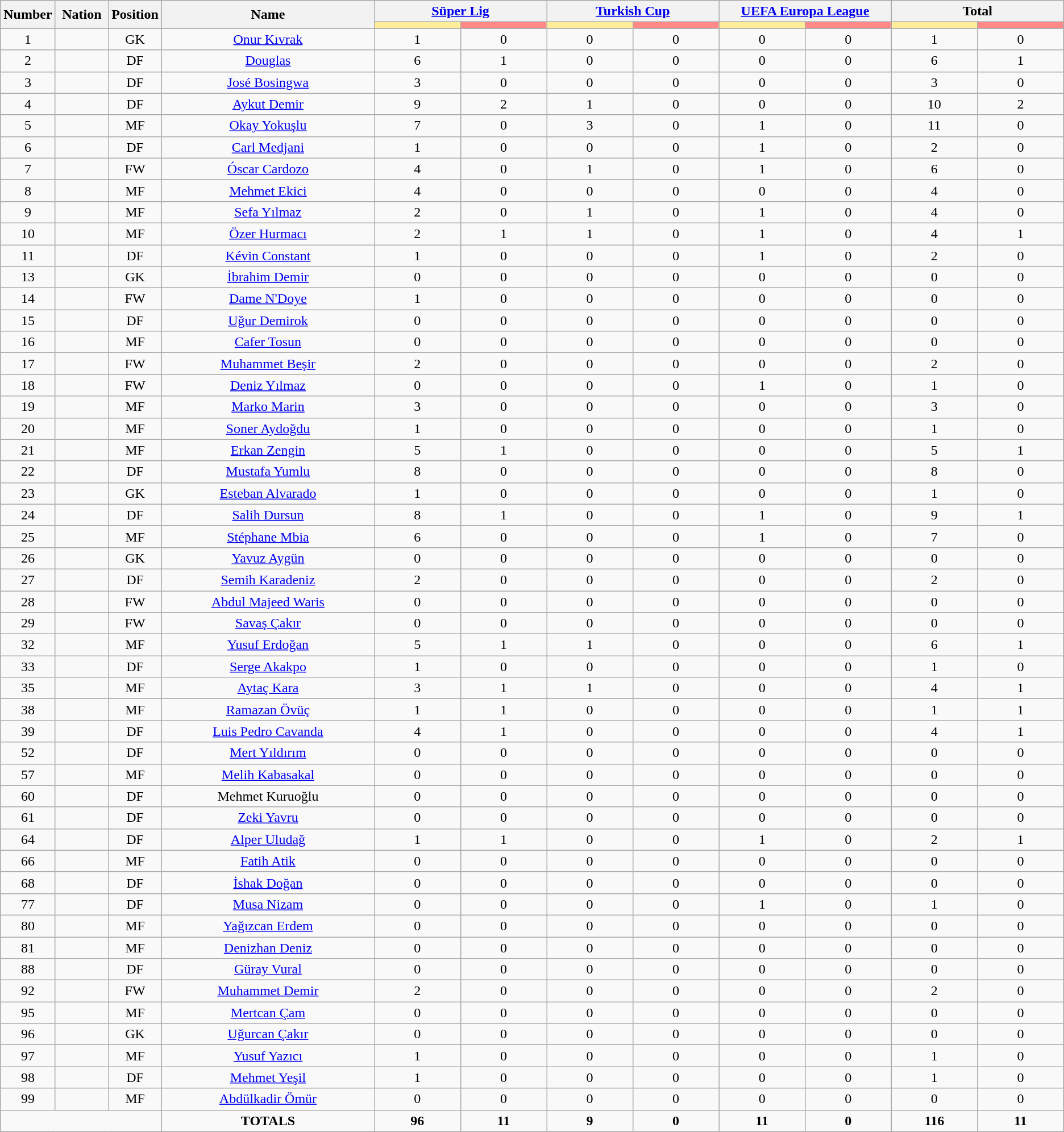<table class="wikitable" style="text-align:center;">
<tr>
<th rowspan="2"  style="width:5%; text-align:center;">Number</th>
<th rowspan="2"  style="width:5%; text-align:center;">Nation</th>
<th rowspan="2"  style="width:5%; text-align:center;">Position</th>
<th rowspan="2"  style="width:20%; text-align:center;">Name</th>
<th colspan="2" style="text-align:center;"><a href='#'>Süper Lig</a></th>
<th colspan="2" style="text-align:center;"><a href='#'>Turkish Cup</a></th>
<th colspan="2" style="text-align:center;"><a href='#'>UEFA Europa League</a></th>
<th colspan="2" style="text-align:center;">Total</th>
</tr>
<tr>
<th style="width:60px; background:#fe9;"></th>
<th style="width:60px; background:#ff8888;"></th>
<th style="width:60px; background:#fe9;"></th>
<th style="width:60px; background:#ff8888;"></th>
<th style="width:60px; background:#fe9;"></th>
<th style="width:60px; background:#ff8888;"></th>
<th style="width:60px; background:#fe9;"></th>
<th style="width:60px; background:#ff8888;"></th>
</tr>
<tr>
<td>1</td>
<td></td>
<td>GK</td>
<td><a href='#'>Onur Kıvrak</a></td>
<td>1</td>
<td>0</td>
<td>0</td>
<td>0</td>
<td>0</td>
<td>0</td>
<td>1</td>
<td>0</td>
</tr>
<tr>
<td>2</td>
<td></td>
<td>DF</td>
<td><a href='#'>Douglas</a></td>
<td>6</td>
<td>1</td>
<td>0</td>
<td>0</td>
<td>0</td>
<td>0</td>
<td>6</td>
<td>1</td>
</tr>
<tr>
<td>3</td>
<td></td>
<td>DF</td>
<td><a href='#'>José Bosingwa</a></td>
<td>3</td>
<td>0</td>
<td>0</td>
<td>0</td>
<td>0</td>
<td>0</td>
<td>3</td>
<td>0</td>
</tr>
<tr>
<td>4</td>
<td></td>
<td>DF</td>
<td><a href='#'>Aykut Demir</a></td>
<td>9</td>
<td>2</td>
<td>1</td>
<td>0</td>
<td>0</td>
<td>0</td>
<td>10</td>
<td>2</td>
</tr>
<tr>
<td>5</td>
<td></td>
<td>MF</td>
<td><a href='#'>Okay Yokuşlu</a></td>
<td>7</td>
<td>0</td>
<td>3</td>
<td>0</td>
<td>1</td>
<td>0</td>
<td>11</td>
<td>0</td>
</tr>
<tr>
<td>6</td>
<td></td>
<td>DF</td>
<td><a href='#'>Carl Medjani</a></td>
<td>1</td>
<td>0</td>
<td>0</td>
<td>0</td>
<td>1</td>
<td>0</td>
<td>2</td>
<td>0</td>
</tr>
<tr>
<td>7</td>
<td></td>
<td>FW</td>
<td><a href='#'>Óscar Cardozo</a></td>
<td>4</td>
<td>0</td>
<td>1</td>
<td>0</td>
<td>1</td>
<td>0</td>
<td>6</td>
<td>0</td>
</tr>
<tr>
<td>8</td>
<td></td>
<td>MF</td>
<td><a href='#'>Mehmet Ekici</a></td>
<td>4</td>
<td>0</td>
<td>0</td>
<td>0</td>
<td>0</td>
<td>0</td>
<td>4</td>
<td>0</td>
</tr>
<tr>
<td>9</td>
<td></td>
<td>MF</td>
<td><a href='#'>Sefa Yılmaz</a></td>
<td>2</td>
<td>0</td>
<td>1</td>
<td>0</td>
<td>1</td>
<td>0</td>
<td>4</td>
<td>0</td>
</tr>
<tr>
<td>10</td>
<td></td>
<td>MF</td>
<td><a href='#'>Özer Hurmacı</a></td>
<td>2</td>
<td>1</td>
<td>1</td>
<td>0</td>
<td>1</td>
<td>0</td>
<td>4</td>
<td>1</td>
</tr>
<tr>
<td>11</td>
<td></td>
<td>DF</td>
<td><a href='#'>Kévin Constant</a></td>
<td>1</td>
<td>0</td>
<td>0</td>
<td>0</td>
<td>1</td>
<td>0</td>
<td>2</td>
<td>0</td>
</tr>
<tr>
<td>13</td>
<td></td>
<td>GK</td>
<td><a href='#'>İbrahim Demir</a></td>
<td>0</td>
<td>0</td>
<td>0</td>
<td>0</td>
<td>0</td>
<td>0</td>
<td>0</td>
<td>0</td>
</tr>
<tr>
<td>14</td>
<td></td>
<td>FW</td>
<td><a href='#'>Dame N'Doye</a></td>
<td>1</td>
<td>0</td>
<td>0</td>
<td>0</td>
<td>0</td>
<td>0</td>
<td>0</td>
<td>0</td>
</tr>
<tr>
<td>15</td>
<td></td>
<td>DF</td>
<td><a href='#'>Uğur Demirok</a></td>
<td>0</td>
<td>0</td>
<td>0</td>
<td>0</td>
<td>0</td>
<td>0</td>
<td>0</td>
<td>0</td>
</tr>
<tr>
<td>16</td>
<td></td>
<td>MF</td>
<td><a href='#'>Cafer Tosun</a></td>
<td>0</td>
<td>0</td>
<td>0</td>
<td>0</td>
<td>0</td>
<td>0</td>
<td>0</td>
<td>0</td>
</tr>
<tr>
<td>17</td>
<td></td>
<td>FW</td>
<td><a href='#'>Muhammet Beşir</a></td>
<td>2</td>
<td>0</td>
<td>0</td>
<td>0</td>
<td>0</td>
<td>0</td>
<td>2</td>
<td>0</td>
</tr>
<tr>
<td>18</td>
<td></td>
<td>FW</td>
<td><a href='#'>Deniz Yılmaz</a></td>
<td>0</td>
<td>0</td>
<td>0</td>
<td>0</td>
<td>1</td>
<td>0</td>
<td>1</td>
<td>0</td>
</tr>
<tr>
<td>19</td>
<td></td>
<td>MF</td>
<td><a href='#'>Marko Marin</a></td>
<td>3</td>
<td>0</td>
<td>0</td>
<td>0</td>
<td>0</td>
<td>0</td>
<td>3</td>
<td>0</td>
</tr>
<tr>
<td>20</td>
<td></td>
<td>MF</td>
<td><a href='#'>Soner Aydoğdu</a></td>
<td>1</td>
<td>0</td>
<td>0</td>
<td>0</td>
<td>0</td>
<td>0</td>
<td>1</td>
<td>0</td>
</tr>
<tr>
<td>21</td>
<td></td>
<td>MF</td>
<td><a href='#'>Erkan Zengin</a></td>
<td>5</td>
<td>1</td>
<td>0</td>
<td>0</td>
<td>0</td>
<td>0</td>
<td>5</td>
<td>1</td>
</tr>
<tr>
<td>22</td>
<td></td>
<td>DF</td>
<td><a href='#'>Mustafa Yumlu</a></td>
<td>8</td>
<td>0</td>
<td>0</td>
<td>0</td>
<td>0</td>
<td>0</td>
<td>8</td>
<td>0</td>
</tr>
<tr>
<td>23</td>
<td></td>
<td>GK</td>
<td><a href='#'>Esteban Alvarado</a></td>
<td>1</td>
<td>0</td>
<td>0</td>
<td>0</td>
<td>0</td>
<td>0</td>
<td>1</td>
<td>0</td>
</tr>
<tr>
<td>24</td>
<td></td>
<td>DF</td>
<td><a href='#'>Salih Dursun</a></td>
<td>8</td>
<td>1</td>
<td>0</td>
<td>0</td>
<td>1</td>
<td>0</td>
<td>9</td>
<td>1</td>
</tr>
<tr>
<td>25</td>
<td></td>
<td>MF</td>
<td><a href='#'>Stéphane Mbia</a></td>
<td>6</td>
<td>0</td>
<td>0</td>
<td>0</td>
<td>1</td>
<td>0</td>
<td>7</td>
<td>0</td>
</tr>
<tr>
<td>26</td>
<td></td>
<td>GK</td>
<td><a href='#'>Yavuz Aygün</a></td>
<td>0</td>
<td>0</td>
<td>0</td>
<td>0</td>
<td>0</td>
<td>0</td>
<td>0</td>
<td>0</td>
</tr>
<tr>
<td>27</td>
<td></td>
<td>DF</td>
<td><a href='#'>Semih Karadeniz</a></td>
<td>2</td>
<td>0</td>
<td>0</td>
<td>0</td>
<td>0</td>
<td>0</td>
<td>2</td>
<td>0</td>
</tr>
<tr>
<td>28</td>
<td></td>
<td>FW</td>
<td><a href='#'>Abdul Majeed Waris</a></td>
<td>0</td>
<td>0</td>
<td>0</td>
<td>0</td>
<td>0</td>
<td>0</td>
<td>0</td>
<td>0</td>
</tr>
<tr>
<td>29</td>
<td></td>
<td>FW</td>
<td><a href='#'>Savaş Çakır</a></td>
<td>0</td>
<td>0</td>
<td>0</td>
<td>0</td>
<td>0</td>
<td>0</td>
<td>0</td>
<td>0</td>
</tr>
<tr>
<td>32</td>
<td></td>
<td>MF</td>
<td><a href='#'>Yusuf Erdoğan</a></td>
<td>5</td>
<td>1</td>
<td>1</td>
<td>0</td>
<td>0</td>
<td>0</td>
<td>6</td>
<td>1</td>
</tr>
<tr>
<td>33</td>
<td></td>
<td>DF</td>
<td><a href='#'>Serge Akakpo</a></td>
<td>1</td>
<td>0</td>
<td>0</td>
<td>0</td>
<td>0</td>
<td>0</td>
<td>1</td>
<td>0</td>
</tr>
<tr>
<td>35</td>
<td></td>
<td>MF</td>
<td><a href='#'>Aytaç Kara</a></td>
<td>3</td>
<td>1</td>
<td>1</td>
<td>0</td>
<td>0</td>
<td>0</td>
<td>4</td>
<td>1</td>
</tr>
<tr>
<td>38</td>
<td></td>
<td>MF</td>
<td><a href='#'>Ramazan Övüç</a></td>
<td>1</td>
<td>1</td>
<td>0</td>
<td>0</td>
<td>0</td>
<td>0</td>
<td>1</td>
<td>1</td>
</tr>
<tr>
<td>39</td>
<td></td>
<td>DF</td>
<td><a href='#'>Luis Pedro Cavanda</a></td>
<td>4</td>
<td>1</td>
<td>0</td>
<td>0</td>
<td>0</td>
<td>0</td>
<td>4</td>
<td>1</td>
</tr>
<tr>
<td>52</td>
<td></td>
<td>DF</td>
<td><a href='#'>Mert Yıldırım</a></td>
<td>0</td>
<td>0</td>
<td>0</td>
<td>0</td>
<td>0</td>
<td>0</td>
<td>0</td>
<td>0</td>
</tr>
<tr>
<td>57</td>
<td></td>
<td>MF</td>
<td><a href='#'>Melih Kabasakal</a></td>
<td>0</td>
<td>0</td>
<td>0</td>
<td>0</td>
<td>0</td>
<td>0</td>
<td>0</td>
<td>0</td>
</tr>
<tr>
<td>60</td>
<td></td>
<td>DF</td>
<td>Mehmet Kuruoğlu</td>
<td>0</td>
<td>0</td>
<td>0</td>
<td>0</td>
<td>0</td>
<td>0</td>
<td>0</td>
<td>0</td>
</tr>
<tr>
<td>61</td>
<td></td>
<td>DF</td>
<td><a href='#'>Zeki Yavru</a></td>
<td>0</td>
<td>0</td>
<td>0</td>
<td>0</td>
<td>0</td>
<td>0</td>
<td>0</td>
<td>0</td>
</tr>
<tr>
<td>64</td>
<td></td>
<td>DF</td>
<td><a href='#'>Alper Uludağ</a></td>
<td>1</td>
<td>1</td>
<td>0</td>
<td>0</td>
<td>1</td>
<td>0</td>
<td>2</td>
<td>1</td>
</tr>
<tr>
<td>66</td>
<td></td>
<td>MF</td>
<td><a href='#'>Fatih Atik</a></td>
<td>0</td>
<td>0</td>
<td>0</td>
<td>0</td>
<td>0</td>
<td>0</td>
<td>0</td>
<td>0</td>
</tr>
<tr>
<td>68</td>
<td></td>
<td>DF</td>
<td><a href='#'>İshak Doğan</a></td>
<td>0</td>
<td>0</td>
<td>0</td>
<td>0</td>
<td>0</td>
<td>0</td>
<td>0</td>
<td>0</td>
</tr>
<tr>
<td>77</td>
<td></td>
<td>DF</td>
<td><a href='#'>Musa Nizam</a></td>
<td>0</td>
<td>0</td>
<td>0</td>
<td>0</td>
<td>1</td>
<td>0</td>
<td>1</td>
<td>0</td>
</tr>
<tr>
<td>80</td>
<td></td>
<td>MF</td>
<td><a href='#'>Yağızcan Erdem</a></td>
<td>0</td>
<td>0</td>
<td>0</td>
<td>0</td>
<td>0</td>
<td>0</td>
<td>0</td>
<td>0</td>
</tr>
<tr>
<td>81</td>
<td></td>
<td>MF</td>
<td><a href='#'>Denizhan Deniz</a></td>
<td>0</td>
<td>0</td>
<td>0</td>
<td>0</td>
<td>0</td>
<td>0</td>
<td>0</td>
<td>0</td>
</tr>
<tr>
<td>88</td>
<td></td>
<td>DF</td>
<td><a href='#'>Güray Vural</a></td>
<td>0</td>
<td>0</td>
<td>0</td>
<td>0</td>
<td>0</td>
<td>0</td>
<td>0</td>
<td>0</td>
</tr>
<tr>
<td>92</td>
<td></td>
<td>FW</td>
<td><a href='#'>Muhammet Demir</a></td>
<td>2</td>
<td>0</td>
<td>0</td>
<td>0</td>
<td>0</td>
<td>0</td>
<td>2</td>
<td>0</td>
</tr>
<tr>
<td>95</td>
<td></td>
<td>MF</td>
<td><a href='#'>Mertcan Çam</a></td>
<td>0</td>
<td>0</td>
<td>0</td>
<td>0</td>
<td>0</td>
<td>0</td>
<td>0</td>
<td>0</td>
</tr>
<tr>
<td>96</td>
<td></td>
<td>GK</td>
<td><a href='#'>Uğurcan Çakır</a></td>
<td>0</td>
<td>0</td>
<td>0</td>
<td>0</td>
<td>0</td>
<td>0</td>
<td>0</td>
<td>0</td>
</tr>
<tr>
<td>97</td>
<td></td>
<td>MF</td>
<td><a href='#'>Yusuf Yazıcı</a></td>
<td>1</td>
<td>0</td>
<td>0</td>
<td>0</td>
<td>0</td>
<td>0</td>
<td>1</td>
<td>0</td>
</tr>
<tr>
<td>98</td>
<td></td>
<td>DF</td>
<td><a href='#'>Mehmet Yeşil</a></td>
<td>1</td>
<td>0</td>
<td>0</td>
<td>0</td>
<td>0</td>
<td>0</td>
<td>1</td>
<td>0</td>
</tr>
<tr>
<td>99</td>
<td></td>
<td>MF</td>
<td><a href='#'>Abdülkadir Ömür</a></td>
<td>0</td>
<td>0</td>
<td>0</td>
<td>0</td>
<td>0</td>
<td>0</td>
<td>0</td>
<td>0</td>
</tr>
<tr>
<td colspan="3"></td>
<td><strong>TOTALS</strong></td>
<td><strong>96</strong></td>
<td><strong>11</strong></td>
<td><strong>9</strong></td>
<td><strong>0</strong></td>
<td><strong>11</strong></td>
<td><strong>0</strong></td>
<td><strong>116</strong></td>
<td><strong>11</strong></td>
</tr>
</table>
